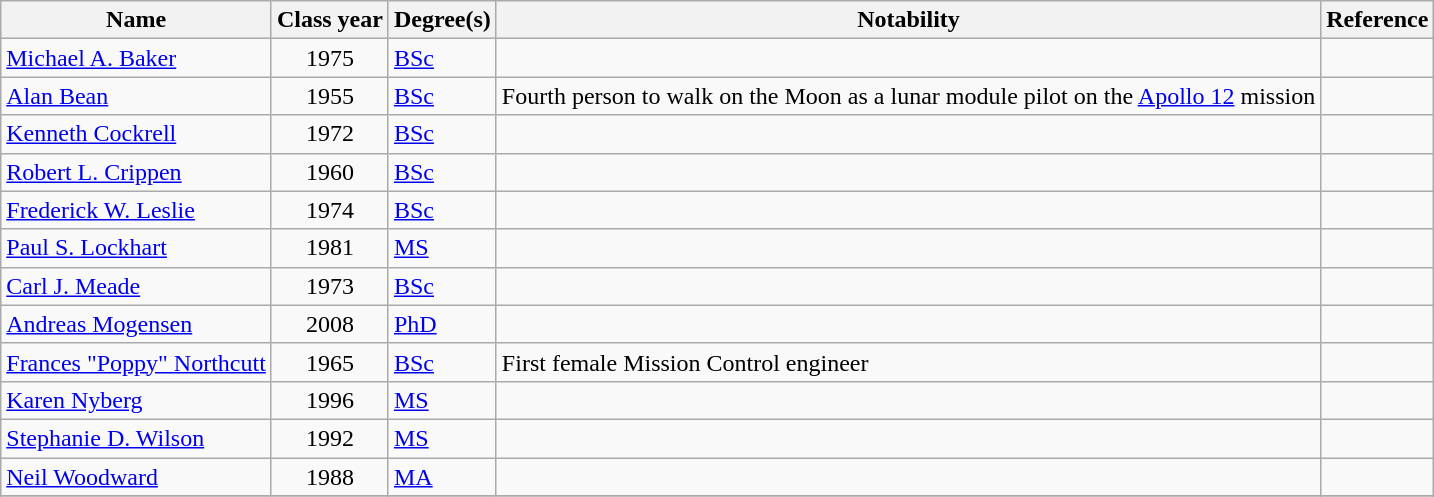<table class="wikitable sortable">
<tr>
<th>Name</th>
<th>Class year</th>
<th>Degree(s)</th>
<th>Notability</th>
<th>Reference</th>
</tr>
<tr>
<td><a href='#'>Michael A. Baker</a></td>
<td style="text-align:center;">1975</td>
<td><a href='#'>BSc</a></td>
<td></td>
<td style="text-align:center;"></td>
</tr>
<tr>
<td><a href='#'>Alan Bean</a></td>
<td style="text-align:center;">1955</td>
<td><a href='#'>BSc</a></td>
<td>Fourth person to walk on the Moon as a lunar module pilot on the <a href='#'>Apollo 12</a> mission</td>
<td style="text-align:center;"></td>
</tr>
<tr>
<td><a href='#'>Kenneth Cockrell</a></td>
<td style="text-align:center;">1972</td>
<td><a href='#'>BSc</a></td>
<td></td>
<td style="text-align:center;"></td>
</tr>
<tr>
<td><a href='#'>Robert L. Crippen</a></td>
<td style="text-align:center;">1960</td>
<td><a href='#'>BSc</a></td>
<td></td>
<td style="text-align:center;"></td>
</tr>
<tr>
<td><a href='#'>Frederick W. Leslie</a></td>
<td style="text-align:center;">1974</td>
<td><a href='#'>BSc</a></td>
<td></td>
<td style="text-align:center;"></td>
</tr>
<tr>
<td><a href='#'>Paul S. Lockhart</a></td>
<td style="text-align:center;">1981</td>
<td><a href='#'>MS</a></td>
<td></td>
<td style="text-align:center;"></td>
</tr>
<tr>
<td><a href='#'>Carl J. Meade</a></td>
<td style="text-align:center;">1973</td>
<td><a href='#'>BSc</a></td>
<td></td>
<td style="text-align:center;"></td>
</tr>
<tr>
<td><a href='#'>Andreas Mogensen</a></td>
<td style="text-align:center;">2008</td>
<td><a href='#'>PhD</a></td>
<td></td>
<td style="text-align:center;"></td>
</tr>
<tr>
<td><a href='#'>Frances "Poppy" Northcutt</a></td>
<td style="text-align:center;">1965</td>
<td><a href='#'>BSc</a></td>
<td>First female Mission Control engineer</td>
<td style="text-align:center;"></td>
</tr>
<tr>
<td><a href='#'>Karen Nyberg</a></td>
<td style="text-align:center;">1996</td>
<td><a href='#'>MS</a></td>
<td></td>
<td style="text-align:center;"></td>
</tr>
<tr>
<td><a href='#'>Stephanie D. Wilson</a></td>
<td style="text-align:center;">1992</td>
<td><a href='#'>MS</a></td>
<td></td>
<td style="text-align:center;"></td>
</tr>
<tr>
<td><a href='#'>Neil Woodward</a></td>
<td style="text-align:center;">1988</td>
<td><a href='#'>MA</a></td>
<td></td>
<td style="text-align:center;"></td>
</tr>
<tr>
</tr>
</table>
